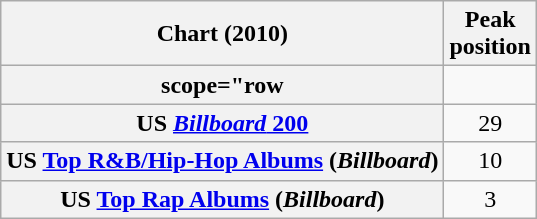<table class="wikitable sortable plainrowheaders" style="text-align:center;">
<tr>
<th scope="col">Chart (2010)</th>
<th scope="col">Peak<br>position</th>
</tr>
<tr>
<th>scope="row </th>
</tr>
<tr>
<th scope="row">US <a href='#'><em>Billboard</em> 200</a></th>
<td style="text-align:center;">29</td>
</tr>
<tr>
<th scope="row">US <a href='#'>Top R&B/Hip-Hop Albums</a> (<em>Billboard</em>)</th>
<td style="text-align:center;">10</td>
</tr>
<tr>
<th scope="row">US <a href='#'>Top Rap Albums</a> (<em>Billboard</em>)</th>
<td style="text-align:center;">3</td>
</tr>
</table>
